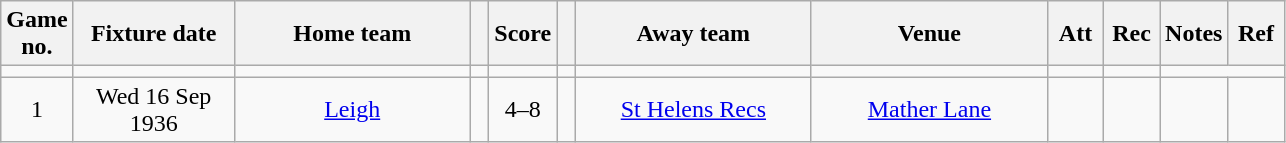<table class="wikitable" style="text-align:center;">
<tr>
<th width=20 abbr="No">Game no.</th>
<th width=100 abbr="Date">Fixture date</th>
<th width=150 abbr="Home team">Home team</th>
<th width=5 abbr="space"></th>
<th width=20 abbr="Score">Score</th>
<th width=5 abbr="space"></th>
<th width=150 abbr="Away team">Away team</th>
<th width=150 abbr="Venue">Venue</th>
<th width=30 abbr="Att">Att</th>
<th width=30 abbr="Rec">Rec</th>
<th width=20 abbr="Notes">Notes</th>
<th width=30 abbr="Ref">Ref</th>
</tr>
<tr>
<td></td>
<td></td>
<td></td>
<td></td>
<td></td>
<td></td>
<td></td>
<td></td>
<td></td>
<td></td>
</tr>
<tr>
<td>1</td>
<td>Wed 16 Sep 1936</td>
<td><a href='#'>Leigh</a></td>
<td></td>
<td>4–8</td>
<td></td>
<td><a href='#'>St Helens Recs</a></td>
<td><a href='#'>Mather Lane</a></td>
<td></td>
<td></td>
<td></td>
<td></td>
</tr>
</table>
